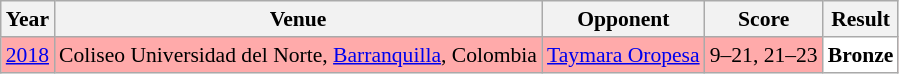<table class="sortable wikitable" style="font-size: 90%;">
<tr>
<th>Year</th>
<th>Venue</th>
<th>Opponent</th>
<th>Score</th>
<th>Result</th>
</tr>
<tr style="background:#FFAAAA">
<td align="center"><a href='#'>2018</a></td>
<td align="left">Coliseo Universidad del Norte, <a href='#'>Barranquilla</a>, Colombia</td>
<td align="left"> <a href='#'>Taymara Oropesa</a></td>
<td align="left">9–21, 21–23</td>
<td style="text-align:left; background:white"> <strong>Bronze</strong></td>
</tr>
</table>
